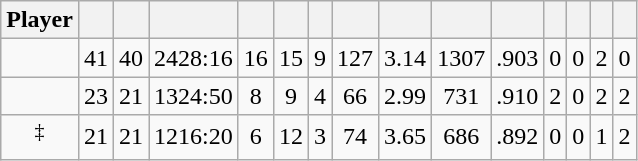<table class="wikitable sortable" style="text-align:center;">
<tr>
<th>Player</th>
<th></th>
<th></th>
<th></th>
<th></th>
<th></th>
<th></th>
<th></th>
<th></th>
<th></th>
<th></th>
<th></th>
<th></th>
<th></th>
<th></th>
</tr>
<tr>
<td></td>
<td>41</td>
<td>40</td>
<td>2428:16</td>
<td>16</td>
<td>15</td>
<td>9</td>
<td>127</td>
<td>3.14</td>
<td>1307</td>
<td>.903</td>
<td>0</td>
<td>0</td>
<td>2</td>
<td>0</td>
</tr>
<tr>
<td></td>
<td>23</td>
<td>21</td>
<td>1324:50</td>
<td>8</td>
<td>9</td>
<td>4</td>
<td>66</td>
<td>2.99</td>
<td>731</td>
<td>.910</td>
<td>2</td>
<td>0</td>
<td>2</td>
<td>2</td>
</tr>
<tr>
<td><sup>‡</sup></td>
<td>21</td>
<td>21</td>
<td>1216:20</td>
<td>6</td>
<td>12</td>
<td>3</td>
<td>74</td>
<td>3.65</td>
<td>686</td>
<td>.892</td>
<td>0</td>
<td>0</td>
<td>1</td>
<td>2</td>
</tr>
</table>
